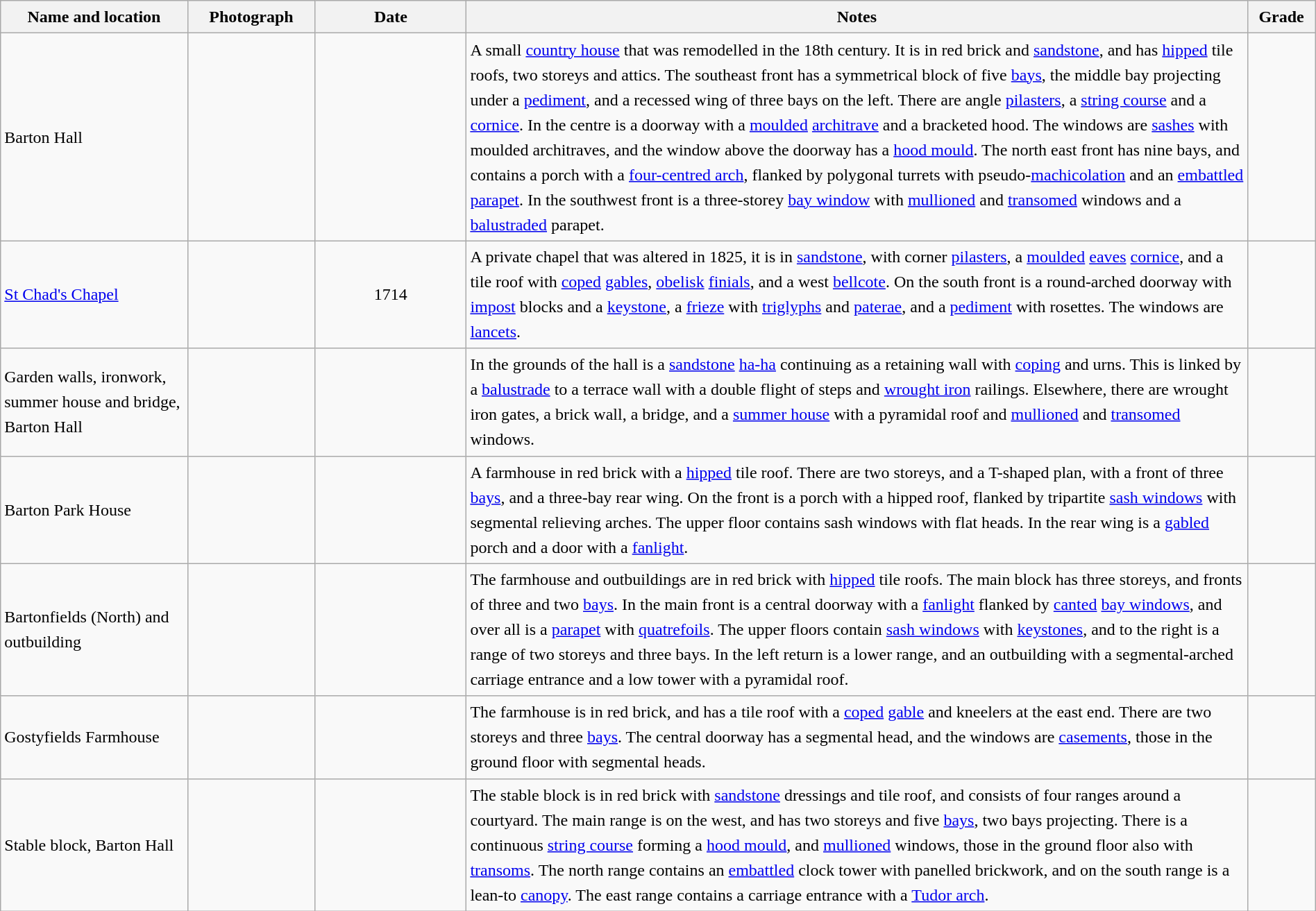<table class="wikitable sortable plainrowheaders" style="width:100%; border:0; text-align:left; line-height:150%;">
<tr>
<th scope="col"  style="width:150px">Name and location</th>
<th scope="col"  style="width:100px" class="unsortable">Photograph</th>
<th scope="col"  style="width:120px">Date</th>
<th scope="col"  style="width:650px" class="unsortable">Notes</th>
<th scope="col"  style="width:50px">Grade</th>
</tr>
<tr>
<td>Barton Hall<br><small></small></td>
<td></td>
<td align="center"></td>
<td>A small <a href='#'>country house</a> that was remodelled in the 18th century.  It is in red brick and <a href='#'>sandstone</a>, and has <a href='#'>hipped</a> tile roofs, two storeys and attics.  The southeast front has a symmetrical block of five <a href='#'>bays</a>, the middle bay projecting under a <a href='#'>pediment</a>, and a recessed wing of three bays on the left.  There are angle <a href='#'>pilasters</a>, a <a href='#'>string course</a> and a <a href='#'>cornice</a>.  In the centre is a doorway with a <a href='#'>moulded</a> <a href='#'>architrave</a> and a bracketed hood.  The windows are <a href='#'>sashes</a> with moulded architraves, and the window above the doorway has a <a href='#'>hood mould</a>.  The north east front has nine bays, and contains a porch with a <a href='#'>four-centred arch</a>, flanked by polygonal turrets with pseudo-<a href='#'>machicolation</a> and an <a href='#'>embattled</a> <a href='#'>parapet</a>.  In the southwest front is a three-storey <a href='#'>bay window</a> with <a href='#'>mullioned</a> and <a href='#'>transomed</a> windows and a <a href='#'>balustraded</a> parapet.</td>
<td align="center" ></td>
</tr>
<tr>
<td><a href='#'>St Chad's Chapel</a><br><small></small></td>
<td></td>
<td align="center">1714</td>
<td>A private chapel that was altered in 1825, it is in <a href='#'>sandstone</a>, with corner <a href='#'>pilasters</a>, a <a href='#'>moulded</a> <a href='#'>eaves</a> <a href='#'>cornice</a>, and a tile roof with <a href='#'>coped</a> <a href='#'>gables</a>, <a href='#'>obelisk</a> <a href='#'>finials</a>, and a west <a href='#'>bellcote</a>.  On the south front is a round-arched doorway with <a href='#'>impost</a> blocks and a <a href='#'>keystone</a>, a <a href='#'>frieze</a> with <a href='#'>triglyphs</a> and <a href='#'>paterae</a>, and a <a href='#'>pediment</a> with rosettes.  The windows are <a href='#'>lancets</a>.</td>
<td align="center" ></td>
</tr>
<tr>
<td>Garden walls, ironwork, summer house and bridge, Barton Hall<br><small></small></td>
<td></td>
<td align="center"></td>
<td>In the grounds of the hall is a <a href='#'>sandstone</a> <a href='#'>ha-ha</a> continuing as a retaining wall with <a href='#'>coping</a> and urns.  This is linked by a <a href='#'>balustrade</a> to a terrace wall with a double flight of steps and <a href='#'>wrought iron</a> railings.  Elsewhere, there are wrought iron gates, a brick wall, a bridge, and a <a href='#'>summer house</a> with a pyramidal roof and <a href='#'>mullioned</a> and <a href='#'>transomed</a> windows.</td>
<td align="center" ></td>
</tr>
<tr>
<td>Barton Park House<br><small></small></td>
<td></td>
<td align="center"></td>
<td>A farmhouse in red brick with a <a href='#'>hipped</a> tile roof.  There are two storeys, and a T-shaped plan, with a front of three <a href='#'>bays</a>, and a three-bay rear wing.  On the front is a porch with a hipped roof, flanked by tripartite <a href='#'>sash windows</a> with segmental relieving arches.  The upper floor contains sash windows with flat heads.  In the rear wing is a <a href='#'>gabled</a> porch and a door with a <a href='#'>fanlight</a>.</td>
<td align="center" ></td>
</tr>
<tr>
<td>Bartonfields (North) and outbuilding<br><small></small></td>
<td></td>
<td align="center"></td>
<td>The farmhouse and outbuildings are in red brick with <a href='#'>hipped</a> tile roofs.  The main block has three storeys, and fronts of three and two <a href='#'>bays</a>.  In the main front is a central doorway with a <a href='#'>fanlight</a> flanked by <a href='#'>canted</a> <a href='#'>bay windows</a>, and over all is a <a href='#'>parapet</a> with <a href='#'>quatrefoils</a>.  The upper floors contain <a href='#'>sash windows</a> with <a href='#'>keystones</a>, and to the right is a range of two storeys and three bays.  In the left return is a lower range, and an outbuilding with a segmental-arched carriage entrance and a low tower with a pyramidal roof.</td>
<td align="center" ></td>
</tr>
<tr>
<td>Gostyfields Farmhouse<br><small></small></td>
<td></td>
<td align="center"></td>
<td>The farmhouse is in red brick, and has a tile roof with a <a href='#'>coped</a> <a href='#'>gable</a> and kneelers at the east end.  There are two storeys and three <a href='#'>bays</a>.  The central doorway has a segmental head, and the windows are <a href='#'>casements</a>, those in the ground floor with segmental heads.</td>
<td align="center" ></td>
</tr>
<tr>
<td>Stable block, Barton Hall<br><small></small></td>
<td></td>
<td align="center"></td>
<td>The stable block is in red brick with <a href='#'>sandstone</a> dressings and tile roof, and consists of four ranges around a courtyard.  The main range is on the west, and has two storeys and five <a href='#'>bays</a>, two bays projecting.  There is a continuous <a href='#'>string course</a> forming a <a href='#'>hood mould</a>, and <a href='#'>mullioned</a> windows, those in the ground floor also with <a href='#'>transoms</a>.  The north range contains an <a href='#'>embattled</a> clock tower with panelled brickwork, and on the south range is a lean-to <a href='#'>canopy</a>.  The east range contains a carriage entrance with a <a href='#'>Tudor arch</a>.</td>
<td align="center" ></td>
</tr>
<tr>
</tr>
</table>
